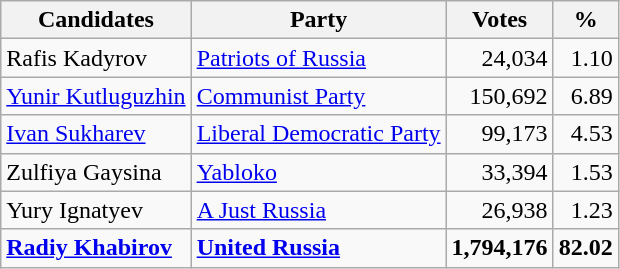<table class="wikitable sortable">
<tr>
<th>Candidates</th>
<th>Party</th>
<th>Votes</th>
<th>%</th>
</tr>
<tr>
<td>Rafis Kadyrov</td>
<td><a href='#'>Patriots of Russia</a></td>
<td align=right>24,034</td>
<td align=right>1.10</td>
</tr>
<tr>
<td><a href='#'>Yunir Kutluguzhin</a></td>
<td><a href='#'>Communist Party</a></td>
<td align=right>150,692</td>
<td align=right>6.89</td>
</tr>
<tr>
<td><a href='#'>Ivan Sukharev</a></td>
<td><a href='#'>Liberal Democratic Party</a></td>
<td align=right>99,173</td>
<td align=right>4.53</td>
</tr>
<tr>
<td>Zulfiya Gaysina</td>
<td><a href='#'>Yabloko</a></td>
<td align=right>33,394</td>
<td align=right>1.53</td>
</tr>
<tr>
<td>Yury Ignatyev</td>
<td><a href='#'>A Just Russia</a></td>
<td align=right>26,938</td>
<td align=right>1.23</td>
</tr>
<tr>
<td><strong><a href='#'>Radiy Khabirov</a></strong></td>
<td><strong><a href='#'>United Russia</a></strong></td>
<td align=right><strong>1,794,176</strong></td>
<td align=right><strong>82.02</strong></td>
</tr>
</table>
